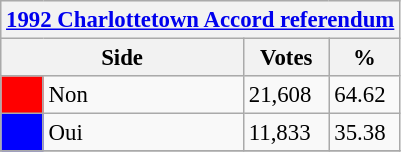<table class="wikitable" style="font-size: 95%; clear:both">
<tr style="background-color:#E9E9E9">
<th colspan=4><a href='#'>1992 Charlottetown Accord referendum</a></th>
</tr>
<tr style="background-color:#E9E9E9">
<th colspan=2 style="width: 130px">Side</th>
<th style="width: 50px">Votes</th>
<th style="width: 40px">%</th>
</tr>
<tr>
<td bgcolor="red"></td>
<td>Non</td>
<td>21,608</td>
<td>64.62</td>
</tr>
<tr>
<td bgcolor="blue"></td>
<td>Oui</td>
<td>11,833</td>
<td>35.38</td>
</tr>
<tr>
</tr>
</table>
